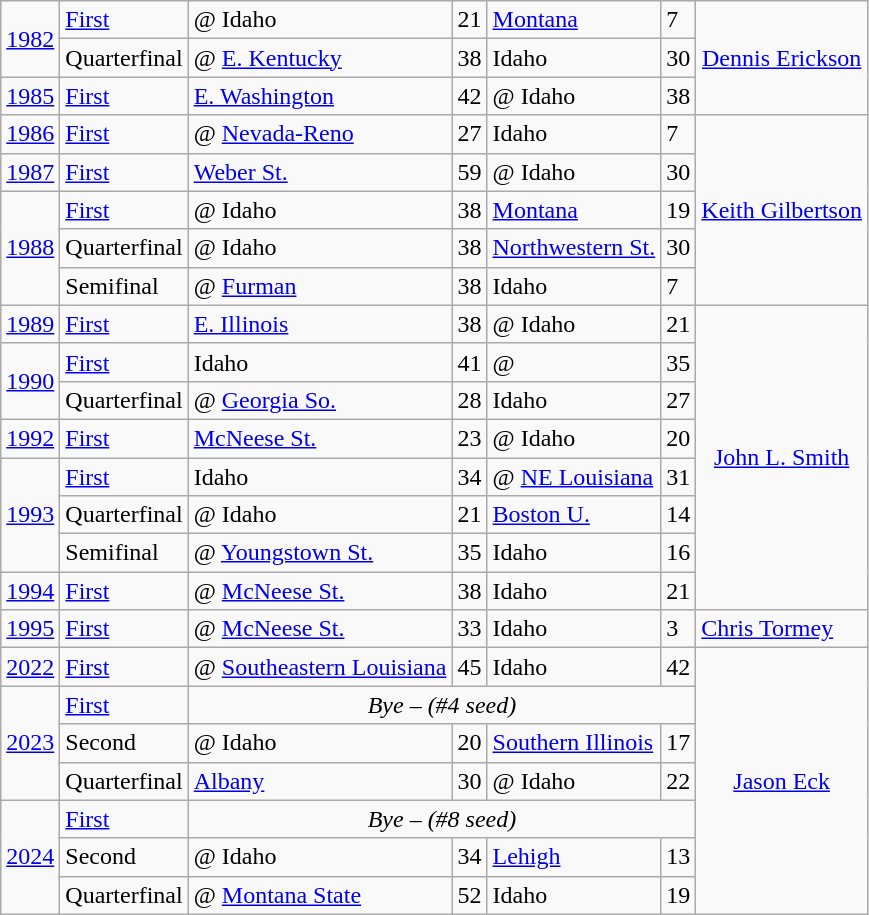<table class="wikitable">
<tr>
<td rowspan=2 align=center><a href='#'>1982</a></td>
<td><a href='#'>First</a></td>
<td>@ Idaho</td>
<td>21</td>
<td><a href='#'>Montana</a></td>
<td>7</td>
<td rowspan=3 align=center><a href='#'>Dennis Erickson</a><br></td>
</tr>
<tr>
<td>Quarterfinal</td>
<td>@ <a href='#'>E. Kentucky</a></td>
<td>38</td>
<td>Idaho</td>
<td>30</td>
</tr>
<tr>
<td align=center><a href='#'>1985</a></td>
<td><a href='#'>First</a></td>
<td><a href='#'>E. Washington</a></td>
<td>42</td>
<td>@ Idaho</td>
<td>38</td>
</tr>
<tr>
<td align=center><a href='#'>1986</a></td>
<td><a href='#'>First</a></td>
<td>@ <a href='#'>Nevada-Reno</a></td>
<td>27</td>
<td>Idaho</td>
<td>7</td>
<td rowspan=5 align=center><a href='#'>Keith Gilbertson</a><br></td>
</tr>
<tr>
<td align=center><a href='#'>1987</a></td>
<td><a href='#'>First</a></td>
<td><a href='#'>Weber St.</a></td>
<td>59</td>
<td>@ Idaho</td>
<td>30</td>
</tr>
<tr>
<td align=center rowspan=3><a href='#'>1988</a></td>
<td><a href='#'>First</a></td>
<td>@ Idaho</td>
<td>38</td>
<td><a href='#'>Montana</a></td>
<td>19</td>
</tr>
<tr>
<td>Quarterfinal</td>
<td>@ Idaho</td>
<td>38</td>
<td><a href='#'>Northwestern St.</a></td>
<td>30</td>
</tr>
<tr>
<td>Semifinal</td>
<td>@ <a href='#'>Furman</a></td>
<td>38</td>
<td>Idaho</td>
<td>7</td>
</tr>
<tr>
<td align=center><a href='#'>1989</a></td>
<td><a href='#'>First</a></td>
<td><a href='#'>E. Illinois</a></td>
<td>38</td>
<td>@ Idaho</td>
<td>21</td>
<td rowspan=8 align=center><a href='#'>John L. Smith</a><br></td>
</tr>
<tr>
<td align=center rowspan=2><a href='#'>1990</a></td>
<td><a href='#'>First</a></td>
<td>Idaho</td>
<td>41</td>
<td>@ </td>
<td>35</td>
</tr>
<tr>
<td>Quarterfinal</td>
<td>@ <a href='#'>Georgia So.</a></td>
<td>28</td>
<td>Idaho</td>
<td>27</td>
</tr>
<tr>
<td align=center><a href='#'>1992</a></td>
<td><a href='#'>First</a></td>
<td><a href='#'>McNeese St.</a></td>
<td>23</td>
<td>@ Idaho</td>
<td>20</td>
</tr>
<tr>
<td align=center rowspan=3><a href='#'>1993</a></td>
<td><a href='#'>First</a></td>
<td>Idaho</td>
<td>34</td>
<td>@ <a href='#'>NE Louisiana</a></td>
<td>31</td>
</tr>
<tr>
<td>Quarterfinal</td>
<td>@ Idaho</td>
<td>21</td>
<td><a href='#'>Boston U.</a></td>
<td>14</td>
</tr>
<tr>
<td>Semifinal</td>
<td>@ <a href='#'>Youngstown St.</a></td>
<td>35</td>
<td>Idaho</td>
<td>16</td>
</tr>
<tr>
<td align=center><a href='#'>1994</a></td>
<td><a href='#'>First</a></td>
<td>@ <a href='#'>McNeese St.</a></td>
<td>38</td>
<td>Idaho</td>
<td>21</td>
</tr>
<tr>
<td align=center><a href='#'>1995</a></td>
<td><a href='#'>First</a></td>
<td>@ <a href='#'>McNeese St.</a></td>
<td>33</td>
<td>Idaho</td>
<td>3</td>
<td><a href='#'>Chris Tormey</a> </td>
</tr>
<tr>
<td align=center><a href='#'>2022</a></td>
<td><a href='#'>First</a></td>
<td>@ <a href='#'>Southeastern Louisiana</a></td>
<td>45</td>
<td>Idaho</td>
<td>42</td>
<td rowspan=9 align=center><a href='#'>Jason Eck</a><br></td>
</tr>
<tr>
<td align=center rowspan=3><a href='#'>2023</a></td>
<td><a href='#'>First</a></td>
<td colspan=4 align=center><em>Bye – (#4 seed)</em></td>
</tr>
<tr>
<td>Second</td>
<td>@ Idaho</td>
<td>20</td>
<td><a href='#'>Southern Illinois</a></td>
<td>17</td>
</tr>
<tr>
<td>Quarterfinal</td>
<td><a href='#'>Albany</a></td>
<td>30</td>
<td>@ Idaho</td>
<td>22</td>
</tr>
<tr>
<td align=center rowspan=3><a href='#'>2024</a></td>
<td><a href='#'>First</a></td>
<td colspan=4 align=center><em>Bye – (#8 seed)</em></td>
</tr>
<tr>
<td>Second</td>
<td>@ Idaho</td>
<td>34</td>
<td><a href='#'>Lehigh</a></td>
<td>13</td>
</tr>
<tr>
<td>Quarterfinal</td>
<td>@ <a href='#'>Montana State</a></td>
<td>52</td>
<td>Idaho</td>
<td>19</td>
</tr>
</table>
